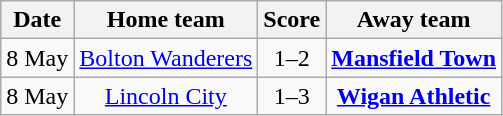<table class="wikitable" style="text-align: center">
<tr>
<th>Date</th>
<th>Home team</th>
<th>Score</th>
<th>Away team</th>
</tr>
<tr>
<td>8 May</td>
<td><a href='#'>Bolton Wanderers</a></td>
<td>1–2</td>
<td><strong><a href='#'>Mansfield Town</a></strong></td>
</tr>
<tr>
<td>8 May</td>
<td><a href='#'>Lincoln City</a></td>
<td>1–3</td>
<td><strong><a href='#'>Wigan Athletic</a></strong></td>
</tr>
</table>
